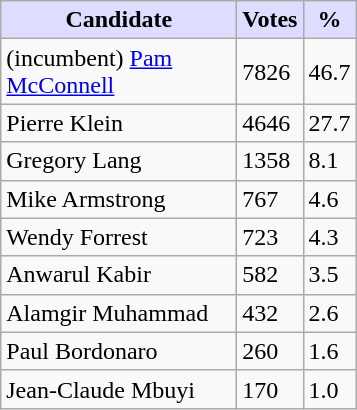<table class="wikitable">
<tr>
<th style="background:#ddf; width:150px;">Candidate</th>
<th style="background:#ddf;">Votes</th>
<th style="background:#ddf;">%</th>
</tr>
<tr>
<td>(incumbent) <a href='#'>Pam McConnell</a></td>
<td>7826</td>
<td>46.7</td>
</tr>
<tr>
<td>Pierre Klein</td>
<td>4646</td>
<td>27.7</td>
</tr>
<tr>
<td>Gregory Lang</td>
<td>1358</td>
<td>8.1</td>
</tr>
<tr>
<td>Mike Armstrong</td>
<td>767</td>
<td>4.6</td>
</tr>
<tr>
<td>Wendy Forrest</td>
<td>723</td>
<td>4.3</td>
</tr>
<tr>
<td>Anwarul Kabir</td>
<td>582</td>
<td>3.5</td>
</tr>
<tr>
<td>Alamgir Muhammad</td>
<td>432</td>
<td>2.6</td>
</tr>
<tr>
<td>Paul Bordonaro</td>
<td>260</td>
<td>1.6</td>
</tr>
<tr>
<td>Jean-Claude Mbuyi</td>
<td>170</td>
<td>1.0</td>
</tr>
</table>
